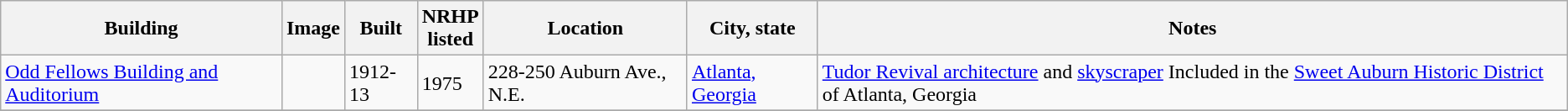<table class="wikitable sortable">
<tr>
<th>Building<br></th>
<th class="unsortable">Image</th>
<th>Built</th>
<th>NRHP<br>listed</th>
<th>Location</th>
<th>City, state</th>
<th class="unsortable">Notes</th>
</tr>
<tr>
<td><a href='#'>Odd Fellows Building and Auditorium</a></td>
<td></td>
<td>1912-13</td>
<td>1975</td>
<td>228-250 Auburn Ave., N.E.<br><small></small></td>
<td><a href='#'>Atlanta, Georgia</a></td>
<td><a href='#'>Tudor Revival architecture</a> and <a href='#'>skyscraper</a>  Included in the <a href='#'>Sweet Auburn Historic District</a> of Atlanta, Georgia</td>
</tr>
<tr>
</tr>
</table>
